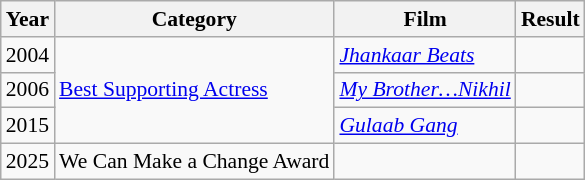<table class="wikitable" style="font-size: 90%;">
<tr>
<th>Year</th>
<th>Category</th>
<th>Film</th>
<th>Result</th>
</tr>
<tr>
<td>2004</td>
<td rowspan="3"><a href='#'>Best Supporting Actress</a></td>
<td><em><a href='#'>Jhankaar Beats</a></em></td>
<td></td>
</tr>
<tr>
<td>2006</td>
<td><em><a href='#'>My Brother…Nikhil</a></em></td>
<td></td>
</tr>
<tr>
<td>2015</td>
<td><em><a href='#'>Gulaab Gang</a></em></td>
<td></td>
</tr>
<tr>
<td>2025</td>
<td>We Can Make a Change Award</td>
<td></td>
<td></td>
</tr>
</table>
